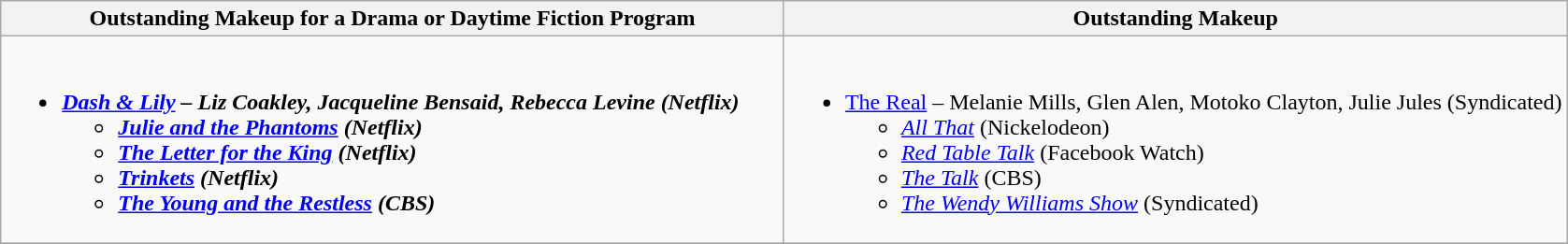<table class=wikitable>
<tr>
<th style="width:50%">Outstanding Makeup for a Drama or Daytime Fiction Program</th>
<th style="width:50%">Outstanding Makeup</th>
</tr>
<tr>
<td valign="top"><br><ul><li><strong><em><a href='#'>Dash & Lily</a><em> – Liz Coakley, Jacqueline Bensaid, Rebecca Levine (Netflix)<strong><ul><li></em><a href='#'>Julie and the Phantoms</a><em> (Netflix)</li><li></em><a href='#'>The Letter for the King</a><em> (Netflix)</li><li></em><a href='#'>Trinkets</a><em> (Netflix)</li><li></em><a href='#'>The Young and the Restless</a><em> (CBS)</li></ul></li></ul></td>
<td valign="top"><br><ul><li></em></strong><a href='#'>The Real</a></em> – Melanie Mills, Glen Alen, Motoko Clayton, Julie Jules (Syndicated)</strong><ul><li><em><a href='#'>All That</a></em> (Nickelodeon)</li><li><em><a href='#'>Red Table Talk</a></em> (Facebook Watch)</li><li><em><a href='#'>The Talk</a></em> (CBS)</li><li><em><a href='#'>The Wendy Williams Show</a></em> (Syndicated)</li></ul></li></ul></td>
</tr>
<tr>
</tr>
</table>
